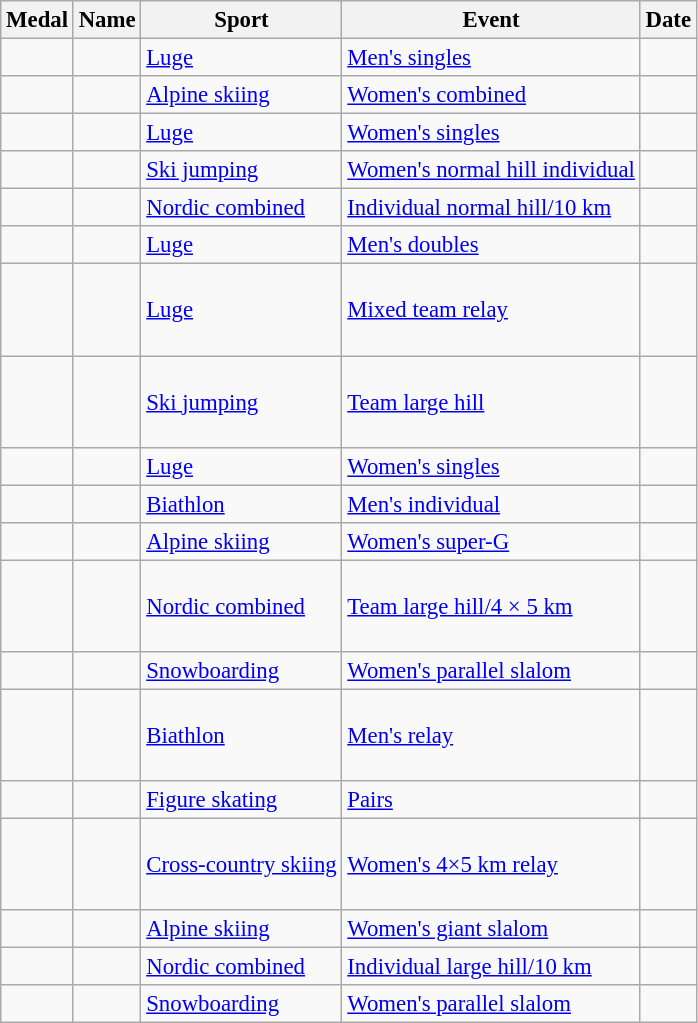<table class="wikitable sortable"  style="font-size:95%">
<tr>
<th>Medal</th>
<th>Name</th>
<th>Sport</th>
<th>Event</th>
<th>Date</th>
</tr>
<tr>
<td></td>
<td></td>
<td><a href='#'>Luge</a></td>
<td><a href='#'>Men's singles</a></td>
<td></td>
</tr>
<tr>
<td></td>
<td></td>
<td><a href='#'>Alpine skiing</a></td>
<td><a href='#'>Women's combined</a></td>
<td></td>
</tr>
<tr>
<td></td>
<td></td>
<td><a href='#'>Luge</a></td>
<td><a href='#'>Women's singles</a></td>
<td></td>
</tr>
<tr>
<td></td>
<td></td>
<td><a href='#'>Ski jumping</a></td>
<td><a href='#'>Women's normal hill individual</a></td>
<td></td>
</tr>
<tr>
<td></td>
<td></td>
<td><a href='#'>Nordic combined</a></td>
<td><a href='#'>Individual normal hill/10 km</a></td>
<td></td>
</tr>
<tr>
<td></td>
<td><br></td>
<td><a href='#'>Luge</a></td>
<td><a href='#'>Men's doubles</a></td>
<td></td>
</tr>
<tr>
<td></td>
<td><br><br><br></td>
<td><a href='#'>Luge</a></td>
<td><a href='#'>Mixed team relay</a></td>
<td></td>
</tr>
<tr>
<td></td>
<td><br><br><br></td>
<td><a href='#'>Ski jumping</a></td>
<td><a href='#'>Team large hill</a></td>
<td></td>
</tr>
<tr>
<td></td>
<td></td>
<td><a href='#'>Luge</a></td>
<td><a href='#'>Women's singles</a></td>
<td></td>
</tr>
<tr>
<td></td>
<td></td>
<td><a href='#'>Biathlon</a></td>
<td><a href='#'>Men's individual</a></td>
<td></td>
</tr>
<tr>
<td></td>
<td></td>
<td><a href='#'>Alpine skiing</a></td>
<td><a href='#'>Women's super-G</a></td>
<td></td>
</tr>
<tr>
<td></td>
<td><br><br><br></td>
<td><a href='#'>Nordic combined</a></td>
<td><a href='#'>Team large hill/4 × 5 km</a></td>
<td></td>
</tr>
<tr>
<td></td>
<td></td>
<td><a href='#'>Snowboarding</a></td>
<td><a href='#'>Women's parallel slalom</a></td>
<td></td>
</tr>
<tr>
<td></td>
<td><br><br><br></td>
<td><a href='#'>Biathlon</a></td>
<td><a href='#'>Men's relay</a></td>
<td></td>
</tr>
<tr>
<td></td>
<td><br></td>
<td><a href='#'>Figure skating</a></td>
<td><a href='#'>Pairs</a></td>
<td></td>
</tr>
<tr>
<td></td>
<td><br><br><br></td>
<td><a href='#'>Cross-country skiing</a></td>
<td><a href='#'>Women's 4×5 km relay</a></td>
<td></td>
</tr>
<tr>
<td></td>
<td></td>
<td><a href='#'>Alpine skiing</a></td>
<td><a href='#'>Women's giant slalom</a></td>
<td></td>
</tr>
<tr>
<td></td>
<td></td>
<td><a href='#'>Nordic combined</a></td>
<td><a href='#'>Individual large hill/10 km</a></td>
<td></td>
</tr>
<tr>
<td></td>
<td></td>
<td><a href='#'>Snowboarding</a></td>
<td><a href='#'>Women's parallel slalom</a></td>
<td></td>
</tr>
</table>
